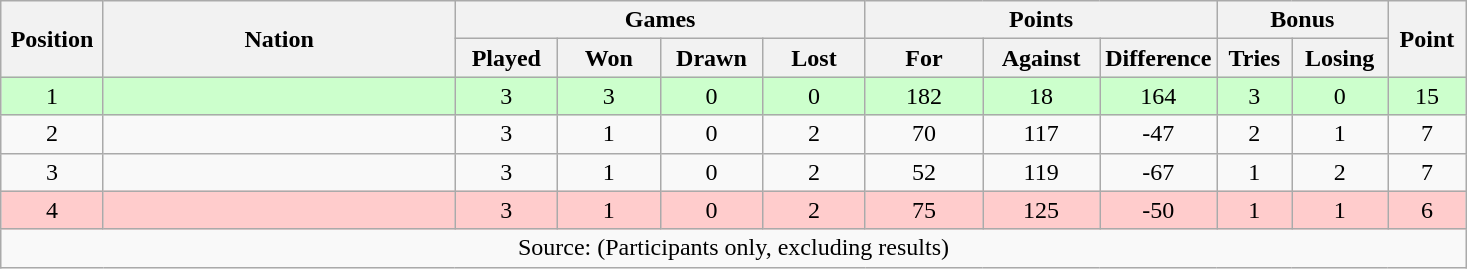<table class="wikitable" style="text-align:center">
<tr>
<th rowspan="2" style="width:7%;">Position</th>
<th rowspan="2" style="width:24%;">Nation</th>
<th colspan="4" style="width:30%;">Games</th>
<th colspan="3" style="width:32%;">Points</th>
<th colspan="2">Bonus</th>
<th rowspan="2">Point</th>
</tr>
<tr>
<th style="width:7%;">Played</th>
<th style="width:7%;">Won</th>
<th style="width:7%;">Drawn</th>
<th style="width:7%;">Lost</th>
<th style="width:8%;">For</th>
<th style="width:8%;">Against</th>
<th style="width:8%;">Difference</th>
<th>Tries</th>
<th>Losing</th>
</tr>
<tr bgcolor="#ccffcc">
<td>1</td>
<td align="left"></td>
<td>3</td>
<td>3</td>
<td>0</td>
<td>0</td>
<td>182</td>
<td>18</td>
<td>164</td>
<td>3</td>
<td>0</td>
<td>15</td>
</tr>
<tr>
<td>2</td>
<td align="left"></td>
<td>3</td>
<td>1</td>
<td>0</td>
<td>2</td>
<td>70</td>
<td>117</td>
<td>-47</td>
<td>2</td>
<td>1</td>
<td>7</td>
</tr>
<tr>
<td>3</td>
<td align="left"></td>
<td>3</td>
<td>1</td>
<td>0</td>
<td>2</td>
<td>52</td>
<td>119</td>
<td>-67</td>
<td>1</td>
<td>2</td>
<td>7</td>
</tr>
<tr bgcolor="#ffcccc">
<td>4</td>
<td align="left"></td>
<td>3</td>
<td>1</td>
<td>0</td>
<td>2</td>
<td>75</td>
<td>125</td>
<td>-50</td>
<td>1</td>
<td>1</td>
<td>6</td>
</tr>
<tr>
<td colspan="100%" style="text-align:center;">Source:  (Participants only, excluding results)</td>
</tr>
</table>
